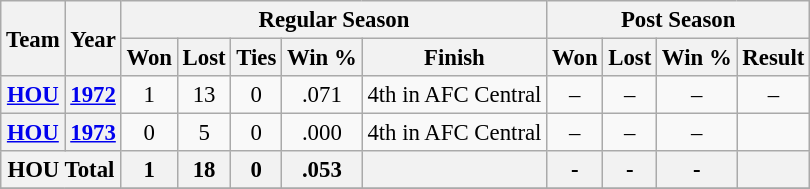<table class="wikitable" style="font-size: 95%; text-align:center;">
<tr>
<th rowspan="2">Team</th>
<th rowspan="2">Year</th>
<th colspan="5">Regular Season</th>
<th colspan="4">Post Season</th>
</tr>
<tr>
<th>Won</th>
<th>Lost</th>
<th>Ties</th>
<th>Win %</th>
<th>Finish</th>
<th>Won</th>
<th>Lost</th>
<th>Win %</th>
<th>Result</th>
</tr>
<tr>
<th><a href='#'>HOU</a></th>
<th><a href='#'>1972</a></th>
<td>1</td>
<td>13</td>
<td>0</td>
<td>.071</td>
<td>4th in AFC Central</td>
<td>–</td>
<td>–</td>
<td>–</td>
<td>–</td>
</tr>
<tr>
<th><a href='#'>HOU</a></th>
<th><a href='#'>1973</a></th>
<td>0</td>
<td>5</td>
<td>0</td>
<td>.000</td>
<td>4th in AFC Central</td>
<td>–</td>
<td>–</td>
<td>–</td>
<td></td>
</tr>
<tr>
<th colspan="2">HOU Total</th>
<th>1</th>
<th>18</th>
<th>0</th>
<th>.053</th>
<th></th>
<th>-</th>
<th>-</th>
<th>-</th>
<th></th>
</tr>
<tr>
</tr>
</table>
